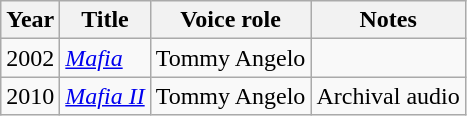<table class="wikitable sortable">
<tr>
<th>Year</th>
<th>Title</th>
<th>Voice role</th>
<th class="unsortable">Notes</th>
</tr>
<tr>
<td>2002</td>
<td><em><a href='#'>Mafia</a></em></td>
<td>Tommy Angelo</td>
<td></td>
</tr>
<tr>
<td>2010</td>
<td><em><a href='#'>Mafia II</a></em></td>
<td>Tommy Angelo</td>
<td>Archival audio</td>
</tr>
</table>
